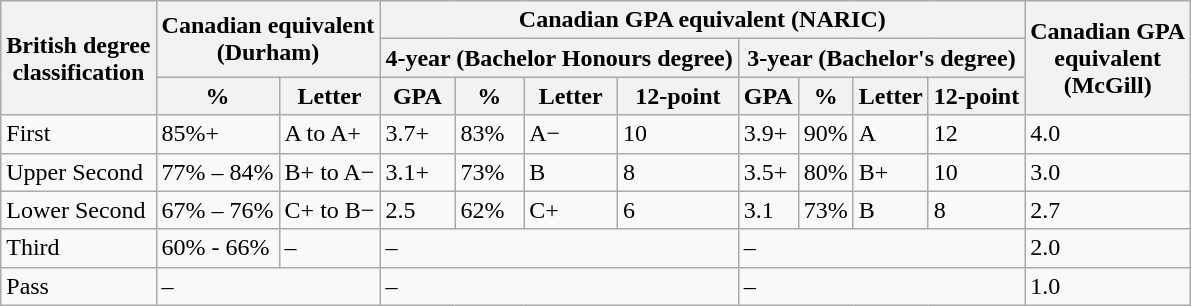<table class="wikitable">
<tr>
<th rowspan=3>British degree<br>classification</th>
<th rowspan="2" colspan=2>Canadian equivalent<br>(Durham)</th>
<th colspan=8>Canadian GPA equivalent (NARIC)</th>
<th rowspan=3>Canadian GPA<br>equivalent<br>(McGill)</th>
</tr>
<tr>
<th colspan=4>4-year (Bachelor Honours degree)</th>
<th colspan=4>3-year (Bachelor's degree)</th>
</tr>
<tr>
<th>%</th>
<th>Letter</th>
<th>GPA</th>
<th>%</th>
<th>Letter</th>
<th>12-point</th>
<th>GPA</th>
<th>%</th>
<th>Letter</th>
<th>12-point</th>
</tr>
<tr>
<td>First</td>
<td>85%+</td>
<td>A to A+</td>
<td>3.7+</td>
<td>83%</td>
<td>A−</td>
<td>10</td>
<td>3.9+</td>
<td>90%</td>
<td>A</td>
<td>12</td>
<td>4.0</td>
</tr>
<tr>
<td>Upper Second</td>
<td>77% – 84%</td>
<td>B+ to A−</td>
<td>3.1+</td>
<td>73%</td>
<td>B</td>
<td>8</td>
<td>3.5+</td>
<td>80%</td>
<td>B+</td>
<td>10</td>
<td>3.0</td>
</tr>
<tr>
<td>Lower Second</td>
<td>67% – 76%</td>
<td>C+ to B−</td>
<td>2.5</td>
<td>62%</td>
<td>C+</td>
<td>6</td>
<td>3.1</td>
<td>73%</td>
<td>B</td>
<td>8</td>
<td>2.7</td>
</tr>
<tr>
<td>Third</td>
<td>60% - 66%</td>
<td>–</td>
<td colspan=4>–</td>
<td colspan=4>–</td>
<td>2.0</td>
</tr>
<tr>
<td>Pass</td>
<td colspan=2>–</td>
<td colspan=4>–</td>
<td colspan=4>–</td>
<td>1.0</td>
</tr>
</table>
